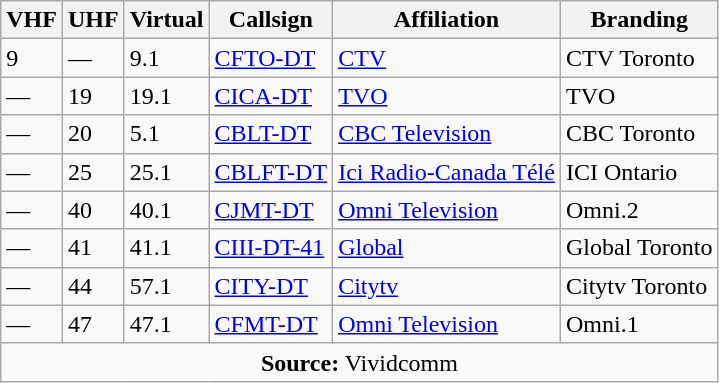<table class="wikitable sortable">
<tr>
<th>VHF</th>
<th>UHF</th>
<th>Virtual</th>
<th>Callsign</th>
<th>Affiliation</th>
<th>Branding</th>
</tr>
<tr>
<td>9</td>
<td>—</td>
<td>9.1</td>
<td><a href='#'>CFTO-DT</a></td>
<td><a href='#'>CTV</a></td>
<td>CTV Toronto</td>
</tr>
<tr>
<td>—</td>
<td>19</td>
<td>19.1</td>
<td><a href='#'>CICA-DT</a></td>
<td><a href='#'>TVO</a></td>
<td>TVO</td>
</tr>
<tr>
<td>—</td>
<td>20</td>
<td>5.1</td>
<td><a href='#'>CBLT-DT</a></td>
<td><a href='#'>CBC Television</a></td>
<td>CBC Toronto</td>
</tr>
<tr>
<td>—</td>
<td>25</td>
<td>25.1</td>
<td><a href='#'>CBLFT-DT</a></td>
<td><a href='#'>Ici Radio-Canada Télé</a></td>
<td>ICI Ontario</td>
</tr>
<tr>
<td>—</td>
<td>40</td>
<td>40.1</td>
<td><a href='#'>CJMT-DT</a></td>
<td><a href='#'>Omni Television</a></td>
<td>Omni.2</td>
</tr>
<tr>
<td>—</td>
<td>41</td>
<td>41.1</td>
<td><a href='#'>CIII-DT-41</a></td>
<td><a href='#'>Global</a></td>
<td>Global Toronto</td>
</tr>
<tr>
<td>—</td>
<td>44</td>
<td>57.1</td>
<td><a href='#'>CITY-DT</a></td>
<td><a href='#'>Citytv</a></td>
<td>Citytv Toronto</td>
</tr>
<tr>
<td>—</td>
<td>47</td>
<td>47.1</td>
<td><a href='#'>CFMT-DT</a></td>
<td><a href='#'>Omni Television</a></td>
<td>Omni.1</td>
</tr>
<tr>
<td colspan="6" style="text-align: center;"><strong>Source:</strong> Vividcomm</td>
</tr>
</table>
